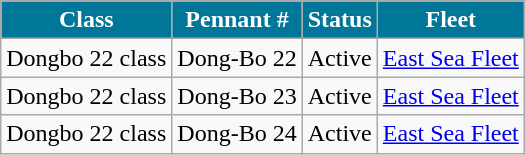<table class="wikitable">
<tr>
<th style="background:#079;color:#fff;">Class</th>
<th style="background:#079;color:#fff;">Pennant #</th>
<th style="background:#079;color:#fff;">Status</th>
<th style="background:#079;color:#fff;">Fleet</th>
</tr>
<tr>
<td>Dongbo 22 class</td>
<td>Dong-Bo 22</td>
<td>Active</td>
<td><a href='#'>East Sea Fleet</a></td>
</tr>
<tr>
<td>Dongbo 22 class</td>
<td>Dong-Bo 23</td>
<td>Active</td>
<td><a href='#'>East Sea Fleet</a></td>
</tr>
<tr>
<td>Dongbo 22 class</td>
<td>Dong-Bo 24</td>
<td>Active</td>
<td><a href='#'>East Sea Fleet</a></td>
</tr>
</table>
